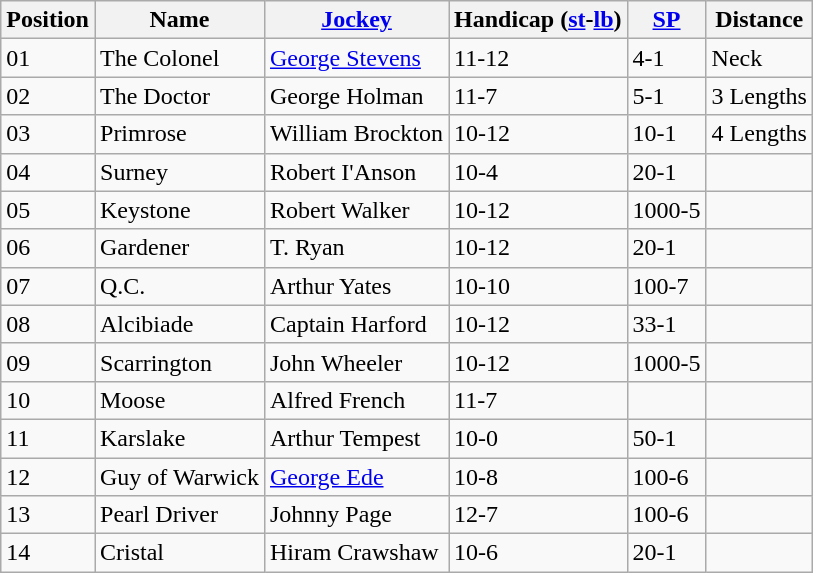<table class="wikitable sortable">
<tr>
<th data-sort-type="number">Position</th>
<th>Name</th>
<th><a href='#'>Jockey</a></th>
<th>Handicap (<a href='#'>st</a>-<a href='#'>lb</a>)</th>
<th><a href='#'>SP</a></th>
<th>Distance</th>
</tr>
<tr>
<td>01</td>
<td>The Colonel</td>
<td><a href='#'>George Stevens</a></td>
<td>11-12</td>
<td>4-1</td>
<td>Neck</td>
</tr>
<tr>
<td>02</td>
<td>The Doctor</td>
<td>George Holman</td>
<td>11-7</td>
<td>5-1</td>
<td>3 Lengths</td>
</tr>
<tr>
<td>03</td>
<td>Primrose</td>
<td>William Brockton</td>
<td>10-12</td>
<td>10-1</td>
<td>4 Lengths</td>
</tr>
<tr>
<td>04</td>
<td>Surney</td>
<td>Robert I'Anson</td>
<td>10-4</td>
<td>20-1</td>
<td></td>
</tr>
<tr>
<td>05</td>
<td>Keystone</td>
<td>Robert Walker</td>
<td>10-12</td>
<td>1000-5</td>
<td></td>
</tr>
<tr>
<td>06</td>
<td>Gardener</td>
<td>T. Ryan</td>
<td>10-12</td>
<td>20-1</td>
<td></td>
</tr>
<tr>
<td>07</td>
<td>Q.C.</td>
<td>Arthur Yates</td>
<td>10-10</td>
<td>100-7</td>
<td></td>
</tr>
<tr>
<td>08</td>
<td>Alcibiade</td>
<td>Captain Harford</td>
<td>10-12</td>
<td>33-1</td>
<td></td>
</tr>
<tr>
<td>09</td>
<td>Scarrington</td>
<td>John Wheeler</td>
<td>10-12</td>
<td>1000-5</td>
<td></td>
</tr>
<tr>
<td>10</td>
<td>Moose</td>
<td>Alfred French</td>
<td>11-7</td>
<td></td>
<td></td>
</tr>
<tr>
<td>11</td>
<td>Karslake</td>
<td>Arthur Tempest</td>
<td>10-0</td>
<td>50-1</td>
<td></td>
</tr>
<tr>
<td>12</td>
<td>Guy of Warwick</td>
<td><a href='#'>George Ede</a></td>
<td>10-8</td>
<td>100-6</td>
<td></td>
</tr>
<tr>
<td>13</td>
<td>Pearl Driver</td>
<td>Johnny Page</td>
<td>12-7</td>
<td>100-6</td>
<td></td>
</tr>
<tr>
<td>14</td>
<td>Cristal</td>
<td>Hiram Crawshaw</td>
<td>10-6</td>
<td>20-1</td>
<td></td>
</tr>
</table>
